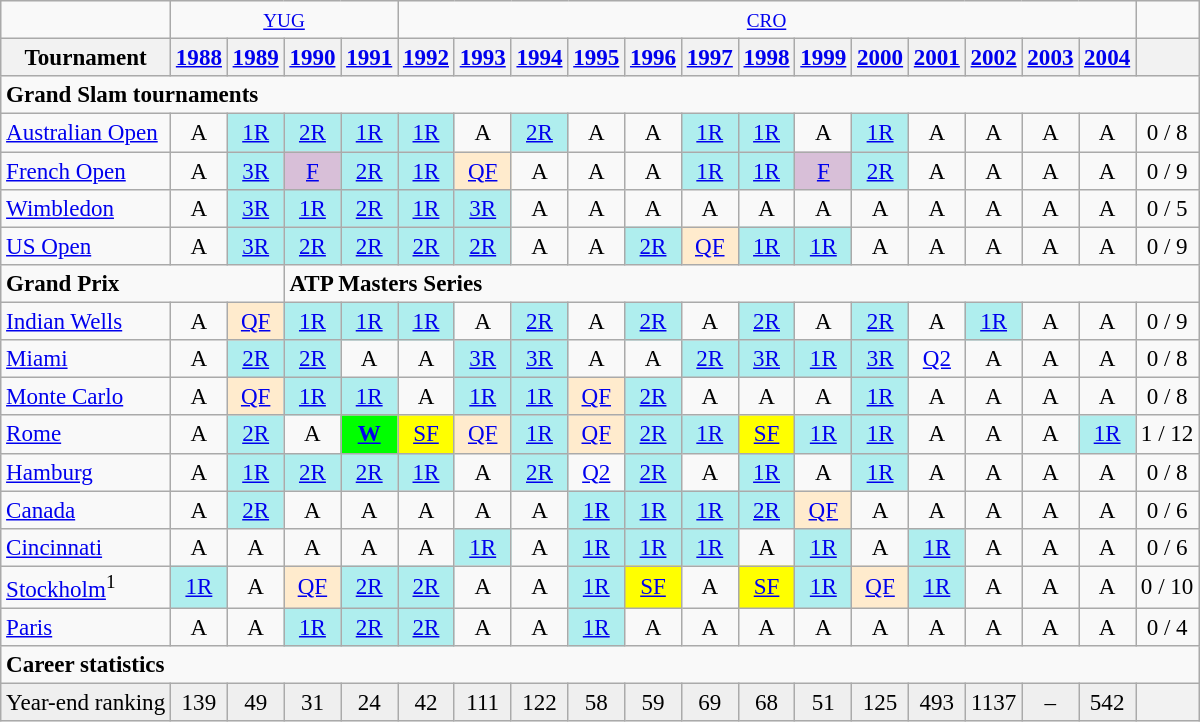<table class="wikitable nowrap" style=text-align:center;font-size:96%>
<tr>
<td></td>
<td colspan=4> <small><a href='#'>YUG</a></small></td>
<td colspan=13> <small><a href='#'>CRO</a></small></td>
<td></td>
</tr>
<tr>
<th>Tournament</th>
<th><a href='#'>1988</a></th>
<th><a href='#'>1989</a></th>
<th><a href='#'>1990</a></th>
<th><a href='#'>1991</a></th>
<th><a href='#'>1992</a></th>
<th><a href='#'>1993</a></th>
<th><a href='#'>1994</a></th>
<th><a href='#'>1995</a></th>
<th><a href='#'>1996</a></th>
<th><a href='#'>1997</a></th>
<th><a href='#'>1998</a></th>
<th><a href='#'>1999</a></th>
<th><a href='#'>2000</a></th>
<th><a href='#'>2001</a></th>
<th><a href='#'>2002</a></th>
<th><a href='#'>2003</a></th>
<th><a href='#'>2004</a></th>
<th></th>
</tr>
<tr>
<td colspan=20 align=left><strong>Grand Slam tournaments</strong></td>
</tr>
<tr>
<td align=left><a href='#'>Australian Open</a></td>
<td>A</td>
<td bgcolor=afeeee><a href='#'>1R</a></td>
<td bgcolor=afeeee><a href='#'>2R</a></td>
<td bgcolor=afeeee><a href='#'>1R</a></td>
<td bgcolor=afeeee><a href='#'>1R</a></td>
<td>A</td>
<td bgcolor=afeeee><a href='#'>2R</a></td>
<td>A</td>
<td>A</td>
<td bgcolor=afeeee><a href='#'>1R</a></td>
<td bgcolor=afeeee><a href='#'>1R</a></td>
<td>A</td>
<td bgcolor=afeeee><a href='#'>1R</a></td>
<td>A</td>
<td>A</td>
<td>A</td>
<td>A</td>
<td>0 / 8</td>
</tr>
<tr>
<td align=left><a href='#'>French Open</a></td>
<td>A</td>
<td bgcolor=afeeee><a href='#'>3R</a></td>
<td bgcolor=thistle><a href='#'>F</a></td>
<td bgcolor=afeeee><a href='#'>2R</a></td>
<td bgcolor=afeeee><a href='#'>1R</a></td>
<td bgcolor=ffebcd><a href='#'>QF</a></td>
<td>A</td>
<td>A</td>
<td>A</td>
<td bgcolor=afeeee><a href='#'>1R</a></td>
<td bgcolor=afeeee><a href='#'>1R</a></td>
<td bgcolor=thistle><a href='#'>F</a></td>
<td bgcolor=afeeee><a href='#'>2R</a></td>
<td>A</td>
<td>A</td>
<td>A</td>
<td>A</td>
<td>0 / 9</td>
</tr>
<tr>
<td align=left><a href='#'>Wimbledon</a></td>
<td>A</td>
<td bgcolor=afeeee><a href='#'>3R</a></td>
<td bgcolor=afeeee><a href='#'>1R</a></td>
<td bgcolor=afeeee><a href='#'>2R</a></td>
<td bgcolor=afeeee><a href='#'>1R</a></td>
<td bgcolor=afeeee><a href='#'>3R</a></td>
<td>A</td>
<td>A</td>
<td>A</td>
<td>A</td>
<td>A</td>
<td>A</td>
<td>A</td>
<td>A</td>
<td>A</td>
<td>A</td>
<td>A</td>
<td>0 / 5</td>
</tr>
<tr>
<td align=left><a href='#'>US Open</a></td>
<td>A</td>
<td bgcolor=afeeee><a href='#'>3R</a></td>
<td bgcolor=afeeee><a href='#'>2R</a></td>
<td bgcolor=afeeee><a href='#'>2R</a></td>
<td bgcolor=afeeee><a href='#'>2R</a></td>
<td bgcolor=afeeee><a href='#'>2R</a></td>
<td>A</td>
<td>A</td>
<td bgcolor=afeeee><a href='#'>2R</a></td>
<td bgcolor=ffebcd><a href='#'>QF</a></td>
<td bgcolor=afeeee><a href='#'>1R</a></td>
<td bgcolor=afeeee><a href='#'>1R</a></td>
<td>A</td>
<td>A</td>
<td>A</td>
<td>A</td>
<td>A</td>
<td>0 / 9</td>
</tr>
<tr>
<td colspan=3 align=left><strong>Grand Prix</strong></td>
<td colspan=22 align=left><strong>ATP Masters Series</strong></td>
</tr>
<tr>
<td align=left><a href='#'>Indian Wells</a></td>
<td>A</td>
<td bgcolor=ffebcd><a href='#'>QF</a></td>
<td bgcolor=afeeee><a href='#'>1R</a></td>
<td bgcolor=afeeee><a href='#'>1R</a></td>
<td bgcolor=afeeee><a href='#'>1R</a></td>
<td>A</td>
<td bgcolor=afeeee><a href='#'>2R</a></td>
<td>A</td>
<td bgcolor=afeeee><a href='#'>2R</a></td>
<td>A</td>
<td bgcolor=afeeee><a href='#'>2R</a></td>
<td>A</td>
<td bgcolor=afeeee><a href='#'>2R</a></td>
<td>A</td>
<td bgcolor=afeeee><a href='#'>1R</a></td>
<td>A</td>
<td>A</td>
<td>0 / 9</td>
</tr>
<tr>
<td align=left><a href='#'>Miami</a></td>
<td>A</td>
<td bgcolor=afeeee><a href='#'>2R</a></td>
<td bgcolor=afeeee><a href='#'>2R</a></td>
<td>A</td>
<td>A</td>
<td bgcolor=afeeee><a href='#'>3R</a></td>
<td bgcolor=afeeee><a href='#'>3R</a></td>
<td>A</td>
<td>A</td>
<td bgcolor=afeeee><a href='#'>2R</a></td>
<td bgcolor=afeeee><a href='#'>3R</a></td>
<td bgcolor=afeeee><a href='#'>1R</a></td>
<td bgcolor=afeeee><a href='#'>3R</a></td>
<td><a href='#'>Q2</a></td>
<td>A</td>
<td>A</td>
<td>A</td>
<td>0 / 8</td>
</tr>
<tr>
<td align=left><a href='#'>Monte Carlo</a></td>
<td>A</td>
<td bgcolor=ffebcd><a href='#'>QF</a></td>
<td bgcolor=afeeee><a href='#'>1R</a></td>
<td bgcolor=afeeee><a href='#'>1R</a></td>
<td>A</td>
<td bgcolor=afeeee><a href='#'>1R</a></td>
<td bgcolor=afeeee><a href='#'>1R</a></td>
<td bgcolor=ffebcd><a href='#'>QF</a></td>
<td bgcolor=afeeee><a href='#'>2R</a></td>
<td>A</td>
<td>A</td>
<td>A</td>
<td bgcolor=afeeee><a href='#'>1R</a></td>
<td>A</td>
<td>A</td>
<td>A</td>
<td>A</td>
<td>0 / 8</td>
</tr>
<tr>
<td align=left><a href='#'>Rome</a></td>
<td>A</td>
<td bgcolor=afeeee><a href='#'>2R</a></td>
<td>A</td>
<td bgcolor=lime><strong><a href='#'>W</a></strong></td>
<td bgcolor=yellow><a href='#'>SF</a></td>
<td bgcolor=ffebcd><a href='#'>QF</a></td>
<td bgcolor=afeeee><a href='#'>1R</a></td>
<td bgcolor=ffebcd><a href='#'>QF</a></td>
<td bgcolor=afeeee><a href='#'>2R</a></td>
<td bgcolor=afeeee><a href='#'>1R</a></td>
<td bgcolor=yellow><a href='#'>SF</a></td>
<td bgcolor=afeeee><a href='#'>1R</a></td>
<td bgcolor=afeeee><a href='#'>1R</a></td>
<td>A</td>
<td>A</td>
<td>A</td>
<td bgcolor=afeeee><a href='#'>1R</a></td>
<td>1 / 12</td>
</tr>
<tr>
<td align=left><a href='#'>Hamburg</a></td>
<td>A</td>
<td bgcolor=afeeee><a href='#'>1R</a></td>
<td bgcolor=afeeee><a href='#'>2R</a></td>
<td bgcolor=afeeee><a href='#'>2R</a></td>
<td bgcolor=afeeee><a href='#'>1R</a></td>
<td>A</td>
<td bgcolor=afeeee><a href='#'>2R</a></td>
<td><a href='#'>Q2</a></td>
<td bgcolor=afeeee><a href='#'>2R</a></td>
<td>A</td>
<td bgcolor=afeeee><a href='#'>1R</a></td>
<td>A</td>
<td bgcolor=afeeee><a href='#'>1R</a></td>
<td>A</td>
<td>A</td>
<td>A</td>
<td>A</td>
<td>0 / 8</td>
</tr>
<tr>
<td align=left><a href='#'>Canada</a></td>
<td>A</td>
<td bgcolor=afeeee><a href='#'>2R</a></td>
<td>A</td>
<td>A</td>
<td>A</td>
<td>A</td>
<td>A</td>
<td bgcolor=afeeee><a href='#'>1R</a></td>
<td bgcolor=afeeee><a href='#'>1R</a></td>
<td bgcolor=afeeee><a href='#'>1R</a></td>
<td bgcolor=afeeee><a href='#'>2R</a></td>
<td bgcolor=ffebcd><a href='#'>QF</a></td>
<td>A</td>
<td>A</td>
<td>A</td>
<td>A</td>
<td>A</td>
<td>0 / 6</td>
</tr>
<tr>
<td align=left><a href='#'>Cincinnati</a></td>
<td>A</td>
<td>A</td>
<td>A</td>
<td>A</td>
<td>A</td>
<td bgcolor=afeeee><a href='#'>1R</a></td>
<td>A</td>
<td bgcolor=afeeee><a href='#'>1R</a></td>
<td bgcolor=afeeee><a href='#'>1R</a></td>
<td bgcolor=afeeee><a href='#'>1R</a></td>
<td>A</td>
<td bgcolor=afeeee><a href='#'>1R</a></td>
<td>A</td>
<td bgcolor=afeeee><a href='#'>1R</a></td>
<td>A</td>
<td>A</td>
<td>A</td>
<td>0 / 6</td>
</tr>
<tr>
<td align=left><a href='#'>Stockholm</a><sup>1</sup></td>
<td bgcolor=afeeee><a href='#'>1R</a></td>
<td>A</td>
<td bgcolor=ffebcd><a href='#'>QF</a></td>
<td bgcolor=afeeee><a href='#'>2R</a></td>
<td bgcolor=afeeee><a href='#'>2R</a></td>
<td>A</td>
<td>A</td>
<td bgcolor=afeeee><a href='#'>1R</a></td>
<td bgcolor=yellow><a href='#'>SF</a></td>
<td>A</td>
<td bgcolor=yellow><a href='#'>SF</a></td>
<td bgcolor=afeeee><a href='#'>1R</a></td>
<td bgcolor=ffebcd><a href='#'>QF</a></td>
<td bgcolor=afeeee><a href='#'>1R</a></td>
<td>A</td>
<td>A</td>
<td>A</td>
<td>0 / 10</td>
</tr>
<tr>
<td align=left><a href='#'>Paris</a></td>
<td>A</td>
<td>A</td>
<td bgcolor=afeeee><a href='#'>1R</a></td>
<td bgcolor=afeeee><a href='#'>2R</a></td>
<td bgcolor=afeeee><a href='#'>2R</a></td>
<td>A</td>
<td>A</td>
<td bgcolor=afeeee><a href='#'>1R</a></td>
<td>A</td>
<td>A</td>
<td>A</td>
<td>A</td>
<td>A</td>
<td>A</td>
<td>A</td>
<td>A</td>
<td>A</td>
<td>0 / 4</td>
</tr>
<tr>
<td colspan=22 align=left><strong>Career statistics</strong></td>
</tr>
<tr bgcolor=efefef>
<td align=left>Year-end ranking</td>
<td>139</td>
<td>49</td>
<td>31</td>
<td>24</td>
<td>42</td>
<td>111</td>
<td>122</td>
<td>58</td>
<td>59</td>
<td>69</td>
<td>68</td>
<td>51</td>
<td>125</td>
<td>493</td>
<td>1137</td>
<td>–</td>
<td>542</td>
<th></th>
</tr>
</table>
